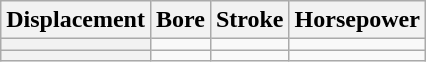<table class="wikitable">
<tr>
<th>Displacement</th>
<th>Bore</th>
<th>Stroke</th>
<th>Horsepower</th>
</tr>
<tr>
<th></th>
<td></td>
<td></td>
<td></td>
</tr>
<tr>
<th></th>
<td></td>
<td></td>
<td></td>
</tr>
</table>
